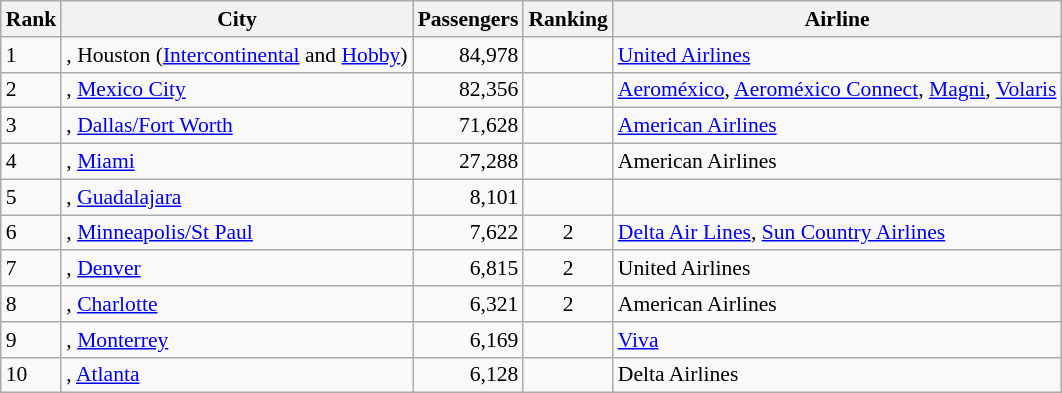<table class="wikitable" style="font-size: 90%" width= align=>
<tr>
<th>Rank</th>
<th>City</th>
<th>Passengers</th>
<th>Ranking</th>
<th>Airline</th>
</tr>
<tr>
<td>1</td>
<td>, Houston (<a href='#'>Intercontinental</a> and <a href='#'>Hobby</a>)</td>
<td align="right">84,978</td>
<td align="center"></td>
<td><a href='#'>United Airlines</a></td>
</tr>
<tr>
<td>2</td>
<td>, <a href='#'>Mexico City</a></td>
<td align="right">82,356</td>
<td align="center"></td>
<td><a href='#'>Aeroméxico</a>, <a href='#'>Aeroméxico Connect</a>, <a href='#'>Magni</a>, <a href='#'>Volaris</a></td>
</tr>
<tr>
<td>3</td>
<td>, <a href='#'>Dallas/Fort Worth</a></td>
<td align="right">71,628</td>
<td align="center"></td>
<td><a href='#'>American Airlines</a></td>
</tr>
<tr>
<td>4</td>
<td>, <a href='#'>Miami</a></td>
<td align="right">27,288</td>
<td align="center"></td>
<td>American Airlines</td>
</tr>
<tr>
<td>5</td>
<td>, <a href='#'>Guadalajara</a></td>
<td align="right">8,101</td>
<td align="center"></td>
<td></td>
</tr>
<tr>
<td>6</td>
<td>, <a href='#'>Minneapolis/St Paul</a></td>
<td align="right">7,622</td>
<td align="center"> 2</td>
<td><a href='#'>Delta Air Lines</a>, <a href='#'>Sun Country Airlines</a></td>
</tr>
<tr>
<td>7</td>
<td>, <a href='#'>Denver</a></td>
<td align="right">6,815</td>
<td align="center"> 2</td>
<td>United Airlines</td>
</tr>
<tr>
<td>8</td>
<td>, <a href='#'>Charlotte</a></td>
<td align="right">6,321</td>
<td align="center"> 2</td>
<td>American Airlines</td>
</tr>
<tr>
<td>9</td>
<td>, <a href='#'>Monterrey</a></td>
<td align="right">6,169</td>
<td align="center"></td>
<td><a href='#'>Viva</a></td>
</tr>
<tr>
<td>10</td>
<td>, <a href='#'>Atlanta</a></td>
<td align="right">6,128</td>
<td align="center"></td>
<td>Delta Airlines</td>
</tr>
</table>
